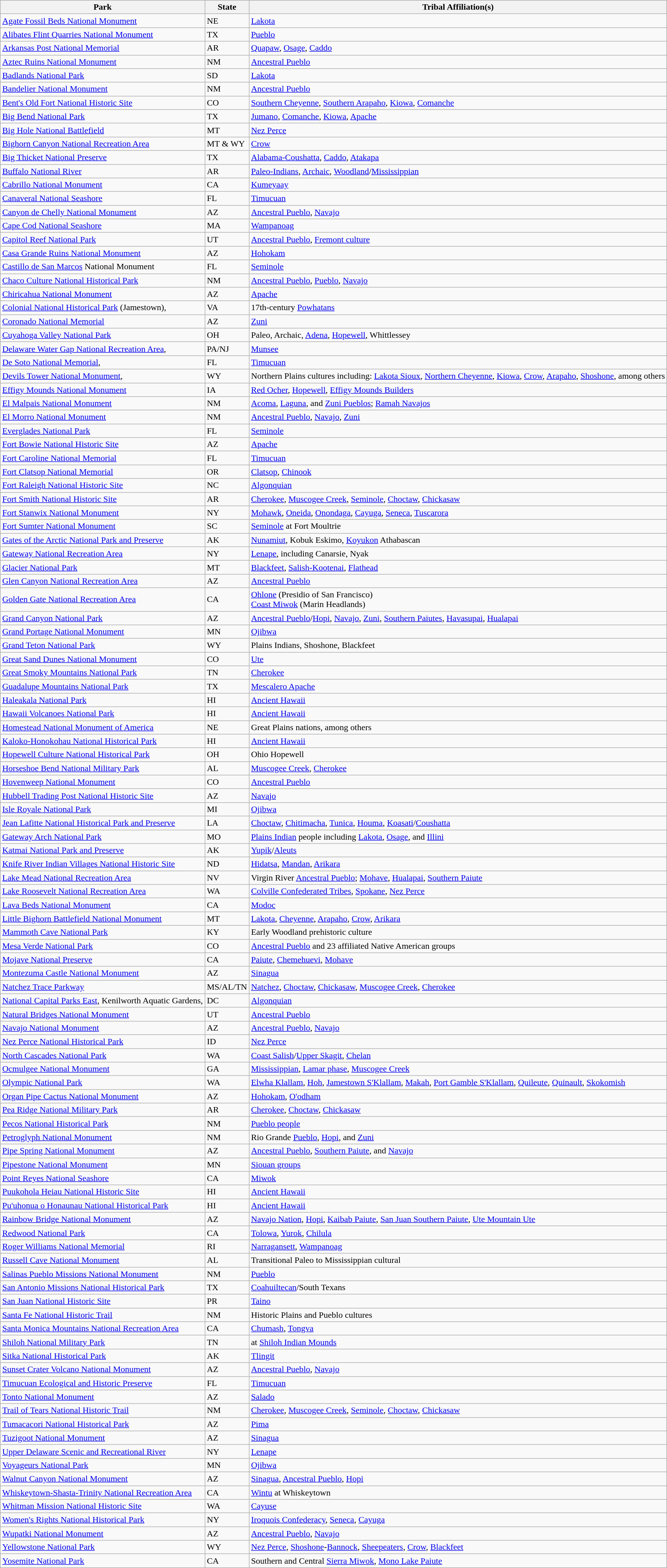<table class="wikitable sortable" align="center">
<tr>
<th><strong>Park </strong></th>
<th><strong>State</strong></th>
<th><strong>Tribal Affiliation(s)</strong></th>
</tr>
<tr>
<td><a href='#'>Agate Fossil Beds National Monument</a></td>
<td>NE</td>
<td><a href='#'>Lakota</a></td>
</tr>
<tr>
<td><a href='#'>Alibates Flint Quarries National Monument</a></td>
<td>TX</td>
<td><a href='#'>Pueblo</a></td>
</tr>
<tr>
<td><a href='#'>Arkansas Post National Memorial</a></td>
<td>AR</td>
<td><a href='#'>Quapaw</a>, <a href='#'>Osage</a>, <a href='#'>Caddo</a></td>
</tr>
<tr>
<td><a href='#'>Aztec Ruins National Monument</a></td>
<td>NM</td>
<td><a href='#'>Ancestral Pueblo</a></td>
</tr>
<tr>
<td><a href='#'>Badlands National Park</a></td>
<td>SD</td>
<td><a href='#'>Lakota</a></td>
</tr>
<tr>
<td><a href='#'>Bandelier National Monument</a></td>
<td>NM</td>
<td><a href='#'>Ancestral Pueblo</a></td>
</tr>
<tr>
<td><a href='#'>Bent's Old Fort National Historic Site</a></td>
<td>CO</td>
<td><a href='#'>Southern Cheyenne</a>, <a href='#'>Southern Arapaho</a>, <a href='#'>Kiowa</a>, <a href='#'>Comanche</a></td>
</tr>
<tr>
<td><a href='#'>Big Bend National Park</a></td>
<td>TX</td>
<td><a href='#'>Jumano</a>, <a href='#'>Comanche</a>, <a href='#'>Kiowa</a>, <a href='#'>Apache</a></td>
</tr>
<tr>
<td><a href='#'>Big Hole National Battlefield</a></td>
<td>MT</td>
<td><a href='#'>Nez Perce</a></td>
</tr>
<tr>
<td><a href='#'>Bighorn Canyon National Recreation Area</a></td>
<td>MT & WY</td>
<td><a href='#'>Crow</a></td>
</tr>
<tr>
<td><a href='#'>Big Thicket National Preserve</a></td>
<td>TX</td>
<td><a href='#'>Alabama-Coushatta</a>, <a href='#'>Caddo</a>, <a href='#'>Atakapa</a></td>
</tr>
<tr>
<td><a href='#'>Buffalo National River</a></td>
<td>AR</td>
<td><a href='#'>Paleo-Indians</a>, <a href='#'>Archaic</a>, <a href='#'>Woodland</a>/<a href='#'>Mississippian</a></td>
</tr>
<tr>
<td><a href='#'>Cabrillo National Monument</a></td>
<td>CA</td>
<td><a href='#'>Kumeyaay</a></td>
</tr>
<tr>
<td><a href='#'>Canaveral National Seashore</a></td>
<td>FL</td>
<td><a href='#'>Timucuan</a></td>
</tr>
<tr>
<td><a href='#'>Canyon de Chelly National Monument</a></td>
<td>AZ</td>
<td><a href='#'>Ancestral Pueblo</a>, <a href='#'>Navajo</a></td>
</tr>
<tr>
<td><a href='#'>Cape Cod National Seashore</a></td>
<td>MA</td>
<td><a href='#'>Wampanoag</a></td>
</tr>
<tr>
<td><a href='#'>Capitol Reef National Park</a></td>
<td>UT</td>
<td><a href='#'>Ancestral Pueblo</a>, <a href='#'>Fremont culture</a></td>
</tr>
<tr>
<td><a href='#'>Casa Grande Ruins National Monument</a></td>
<td>AZ</td>
<td><a href='#'>Hohokam</a></td>
</tr>
<tr>
<td><a href='#'>Castillo de San Marcos</a> National Monument</td>
<td>FL</td>
<td><a href='#'>Seminole</a></td>
</tr>
<tr>
<td><a href='#'>Chaco Culture National Historical Park</a></td>
<td>NM</td>
<td><a href='#'>Ancestral Pueblo</a>, <a href='#'>Pueblo</a>, <a href='#'>Navajo</a></td>
</tr>
<tr>
<td><a href='#'>Chiricahua National Monument</a></td>
<td>AZ</td>
<td><a href='#'>Apache</a></td>
</tr>
<tr>
<td><a href='#'>Colonial National Historical Park</a> (Jamestown),</td>
<td>VA</td>
<td>17th-century <a href='#'>Powhatans</a></td>
</tr>
<tr>
<td><a href='#'>Coronado National Memorial</a></td>
<td>AZ</td>
<td><a href='#'>Zuni</a></td>
</tr>
<tr>
<td><a href='#'>Cuyahoga Valley National Park</a></td>
<td>OH</td>
<td>Paleo, Archaic, <a href='#'>Adena</a>, <a href='#'>Hopewell</a>, Whittlessey</td>
</tr>
<tr>
<td><a href='#'>Delaware Water Gap National Recreation Area</a>,</td>
<td>PA/NJ</td>
<td><a href='#'>Munsee</a></td>
</tr>
<tr>
<td><a href='#'>De Soto National Memorial</a>,</td>
<td>FL</td>
<td><a href='#'>Timucuan</a></td>
</tr>
<tr>
<td><a href='#'>Devils Tower National Monument</a>,</td>
<td>WY</td>
<td>Northern Plains cultures including: <a href='#'>Lakota Sioux</a>, <a href='#'>Northern Cheyenne</a>, <a href='#'>Kiowa</a>, <a href='#'>Crow</a>, <a href='#'>Arapaho</a>, <a href='#'>Shoshone</a>, among others</td>
</tr>
<tr>
<td><a href='#'>Effigy Mounds National Monument</a></td>
<td>IA</td>
<td><a href='#'>Red Ocher</a>, <a href='#'>Hopewell</a>, <a href='#'>Effigy Mounds Builders</a></td>
</tr>
<tr>
<td><a href='#'>El Malpais National Monument</a></td>
<td>NM</td>
<td><a href='#'>Acoma</a>, <a href='#'>Laguna</a>, and <a href='#'>Zuni Pueblos</a>; <a href='#'>Ramah Navajos</a></td>
</tr>
<tr>
<td><a href='#'>El Morro National Monument</a></td>
<td>NM</td>
<td><a href='#'>Ancestral Pueblo</a>, <a href='#'>Navajo</a>, <a href='#'>Zuni</a></td>
</tr>
<tr>
<td><a href='#'>Everglades National Park</a></td>
<td>FL</td>
<td><a href='#'>Seminole</a></td>
</tr>
<tr>
<td><a href='#'>Fort Bowie National Historic Site</a></td>
<td>AZ</td>
<td><a href='#'>Apache</a></td>
</tr>
<tr>
<td><a href='#'>Fort Caroline National Memorial</a></td>
<td>FL</td>
<td><a href='#'>Timucuan</a></td>
</tr>
<tr>
<td><a href='#'>Fort Clatsop National Memorial</a></td>
<td>OR</td>
<td><a href='#'>Clatsop</a>, <a href='#'>Chinook</a></td>
</tr>
<tr>
<td><a href='#'>Fort Raleigh National Historic Site</a></td>
<td>NC</td>
<td><a href='#'>Algonquian</a></td>
</tr>
<tr>
<td><a href='#'>Fort Smith National Historic Site</a></td>
<td>AR</td>
<td><a href='#'>Cherokee</a>, <a href='#'>Muscogee Creek</a>, <a href='#'>Seminole</a>, <a href='#'>Choctaw</a>, <a href='#'>Chickasaw</a></td>
</tr>
<tr>
<td><a href='#'>Fort Stanwix National Monument</a></td>
<td>NY</td>
<td><a href='#'>Mohawk</a>, <a href='#'>Oneida</a>, <a href='#'>Onondaga</a>, <a href='#'>Cayuga</a>, <a href='#'>Seneca</a>, <a href='#'>Tuscarora</a></td>
</tr>
<tr>
<td><a href='#'>Fort Sumter National Monument</a></td>
<td>SC</td>
<td><a href='#'>Seminole</a> at Fort Moultrie</td>
</tr>
<tr>
<td><a href='#'>Gates of the Arctic National Park and Preserve</a></td>
<td>AK</td>
<td><a href='#'>Nunamiut</a>, Kobuk Eskimo, <a href='#'>Koyukon</a> Athabascan</td>
</tr>
<tr>
<td><a href='#'>Gateway National Recreation Area</a></td>
<td>NY</td>
<td><a href='#'>Lenape</a>, including Canarsie, Nyak</td>
</tr>
<tr>
<td><a href='#'>Glacier National Park</a></td>
<td>MT</td>
<td><a href='#'>Blackfeet</a>, <a href='#'>Salish-Kootenai</a>, <a href='#'>Flathead</a></td>
</tr>
<tr>
<td><a href='#'>Glen Canyon National Recreation Area</a></td>
<td>AZ</td>
<td><a href='#'>Ancestral Pueblo</a></td>
</tr>
<tr>
<td><a href='#'>Golden Gate National Recreation Area</a></td>
<td>CA</td>
<td><a href='#'>Ohlone</a> (Presidio of San Francisco)<br><a href='#'>Coast Miwok</a> (Marin Headlands)</td>
</tr>
<tr>
<td><a href='#'>Grand Canyon National Park</a></td>
<td>AZ</td>
<td><a href='#'>Ancestral Pueblo</a>/<a href='#'>Hopi</a>, <a href='#'>Navajo</a>, <a href='#'>Zuni</a>, <a href='#'>Southern Paiutes</a>, <a href='#'>Havasupai</a>, <a href='#'>Hualapai</a></td>
</tr>
<tr>
<td><a href='#'>Grand Portage National Monument</a></td>
<td>MN</td>
<td><a href='#'>Ojibwa</a></td>
</tr>
<tr>
<td><a href='#'>Grand Teton National Park</a></td>
<td>WY</td>
<td>Plains Indians, Shoshone, Blackfeet</td>
</tr>
<tr>
<td><a href='#'>Great Sand Dunes National Monument</a></td>
<td>CO</td>
<td><a href='#'>Ute</a></td>
</tr>
<tr>
<td><a href='#'>Great Smoky Mountains National Park</a></td>
<td>TN</td>
<td><a href='#'>Cherokee</a></td>
</tr>
<tr>
<td><a href='#'>Guadalupe Mountains National Park</a></td>
<td>TX</td>
<td><a href='#'>Mescalero Apache</a></td>
</tr>
<tr>
<td><a href='#'>Haleakala National Park</a></td>
<td>HI</td>
<td><a href='#'>Ancient Hawaii</a></td>
</tr>
<tr>
<td><a href='#'>Hawaii Volcanoes National Park</a></td>
<td>HI</td>
<td><a href='#'>Ancient Hawaii</a></td>
</tr>
<tr>
<td><a href='#'>Homestead National Monument of America</a></td>
<td>NE</td>
<td>Great Plains nations, among others</td>
</tr>
<tr>
<td><a href='#'>Kaloko-Honokohau National Historical Park</a></td>
<td>HI</td>
<td><a href='#'>Ancient Hawaii</a></td>
</tr>
<tr>
<td><a href='#'>Hopewell Culture National Historical Park</a></td>
<td>OH</td>
<td>Ohio Hopewell</td>
</tr>
<tr>
<td><a href='#'>Horseshoe Bend National Military Park</a></td>
<td>AL</td>
<td><a href='#'>Muscogee Creek</a>, <a href='#'>Cherokee</a></td>
</tr>
<tr>
<td><a href='#'>Hovenweep National Monument</a></td>
<td>CO</td>
<td><a href='#'>Ancestral Pueblo</a></td>
</tr>
<tr>
<td><a href='#'>Hubbell Trading Post National Historic Site</a></td>
<td>AZ</td>
<td><a href='#'>Navajo</a></td>
</tr>
<tr>
<td><a href='#'>Isle Royale National Park</a></td>
<td>MI</td>
<td><a href='#'>Ojibwa</a></td>
</tr>
<tr>
<td><a href='#'>Jean Lafitte National Historical Park and Preserve</a></td>
<td>LA</td>
<td><a href='#'>Choctaw</a>, <a href='#'>Chitimacha</a>, <a href='#'>Tunica</a>, <a href='#'>Houma</a>, <a href='#'>Koasati</a>/<a href='#'>Coushatta</a></td>
</tr>
<tr>
<td><a href='#'>Gateway Arch National Park</a></td>
<td>MO</td>
<td><a href='#'>Plains Indian</a> people including <a href='#'>Lakota</a>, <a href='#'>Osage</a>, and <a href='#'>Illini</a></td>
</tr>
<tr>
<td><a href='#'>Katmai National Park and Preserve</a></td>
<td>AK</td>
<td><a href='#'>Yupik</a>/<a href='#'>Aleuts</a></td>
</tr>
<tr>
<td><a href='#'>Knife River Indian Villages National Historic Site</a></td>
<td>ND</td>
<td><a href='#'>Hidatsa</a>, <a href='#'>Mandan</a>, <a href='#'>Arikara</a></td>
</tr>
<tr>
<td><a href='#'>Lake Mead National Recreation Area</a></td>
<td>NV</td>
<td>Virgin River <a href='#'>Ancestral Pueblo</a>; <a href='#'>Mohave</a>, <a href='#'>Hualapai</a>, <a href='#'>Southern Paiute</a></td>
</tr>
<tr>
<td><a href='#'>Lake Roosevelt National Recreation Area</a></td>
<td>WA</td>
<td><a href='#'>Colville Confederated Tribes</a>, <a href='#'>Spokane</a>, <a href='#'>Nez Perce</a></td>
</tr>
<tr>
<td><a href='#'>Lava Beds National Monument</a></td>
<td>CA</td>
<td><a href='#'>Modoc</a></td>
</tr>
<tr>
<td><a href='#'>Little Bighorn Battlefield National Monument</a></td>
<td>MT</td>
<td><a href='#'>Lakota</a>, <a href='#'>Cheyenne</a>, <a href='#'>Arapaho</a>, <a href='#'>Crow</a>, <a href='#'>Arikara</a></td>
</tr>
<tr>
<td><a href='#'>Mammoth Cave National Park</a></td>
<td>KY</td>
<td>Early Woodland prehistoric culture</td>
</tr>
<tr>
<td><a href='#'>Mesa Verde National Park</a></td>
<td>CO</td>
<td><a href='#'>Ancestral Pueblo</a> and 23 affiliated Native American groups</td>
</tr>
<tr>
<td><a href='#'>Mojave National Preserve</a></td>
<td>CA</td>
<td><a href='#'>Paiute</a>, <a href='#'>Chemehuevi</a>, <a href='#'>Mohave</a></td>
</tr>
<tr>
<td><a href='#'>Montezuma Castle National Monument</a></td>
<td>AZ</td>
<td><a href='#'>Sinagua</a></td>
</tr>
<tr>
<td><a href='#'>Natchez Trace Parkway</a></td>
<td>MS/AL/TN</td>
<td><a href='#'>Natchez</a>, <a href='#'>Choctaw</a>, <a href='#'>Chickasaw</a>, <a href='#'>Muscogee Creek</a>, <a href='#'>Cherokee</a></td>
</tr>
<tr>
<td><a href='#'>National Capital Parks East</a>, Kenilworth Aquatic Gardens,</td>
<td>DC</td>
<td><a href='#'>Algonquian</a></td>
</tr>
<tr>
<td><a href='#'>Natural Bridges National Monument</a></td>
<td>UT</td>
<td><a href='#'>Ancestral Pueblo</a></td>
</tr>
<tr>
<td><a href='#'>Navajo National Monument</a></td>
<td>AZ</td>
<td><a href='#'>Ancestral Pueblo</a>, <a href='#'>Navajo</a></td>
</tr>
<tr>
<td><a href='#'>Nez Perce National Historical Park</a></td>
<td>ID</td>
<td><a href='#'>Nez Perce</a></td>
</tr>
<tr>
<td><a href='#'>North Cascades National Park</a></td>
<td>WA</td>
<td><a href='#'>Coast Salish</a>/<a href='#'>Upper Skagit</a>, <a href='#'>Chelan</a></td>
</tr>
<tr>
<td><a href='#'>Ocmulgee National Monument</a></td>
<td>GA</td>
<td><a href='#'>Mississippian</a>, <a href='#'>Lamar phase</a>, <a href='#'>Muscogee Creek</a></td>
</tr>
<tr>
<td><a href='#'>Olympic National Park</a></td>
<td>WA</td>
<td><a href='#'>Elwha Klallam</a>, <a href='#'>Hoh</a>, <a href='#'>Jamestown S'Klallam</a>, <a href='#'>Makah</a>, <a href='#'>Port Gamble S'Klallam</a>, <a href='#'>Quileute</a>, <a href='#'>Quinault</a>, <a href='#'>Skokomish</a></td>
</tr>
<tr>
<td><a href='#'>Organ Pipe Cactus National Monument</a></td>
<td>AZ</td>
<td><a href='#'>Hohokam</a>, <a href='#'>O'odham</a></td>
</tr>
<tr>
<td><a href='#'>Pea Ridge National Military Park</a></td>
<td>AR</td>
<td><a href='#'>Cherokee</a>, <a href='#'>Choctaw</a>, <a href='#'>Chickasaw</a></td>
</tr>
<tr>
<td><a href='#'>Pecos National Historical Park</a></td>
<td>NM</td>
<td><a href='#'>Pueblo people</a></td>
</tr>
<tr>
<td><a href='#'>Petroglyph National Monument</a></td>
<td>NM</td>
<td>Rio Grande <a href='#'>Pueblo</a>, <a href='#'>Hopi</a>, and <a href='#'>Zuni</a></td>
</tr>
<tr>
<td><a href='#'>Pipe Spring National Monument</a></td>
<td>AZ</td>
<td><a href='#'>Ancestral Pueblo</a>, <a href='#'>Southern Paiute</a>, and <a href='#'>Navajo</a></td>
</tr>
<tr>
<td><a href='#'>Pipestone National Monument</a></td>
<td>MN</td>
<td><a href='#'>Siouan groups</a></td>
</tr>
<tr>
<td><a href='#'>Point Reyes National Seashore</a></td>
<td>CA</td>
<td><a href='#'>Miwok</a></td>
</tr>
<tr>
<td><a href='#'>Puukohola Heiau National Historic Site</a></td>
<td>HI</td>
<td><a href='#'>Ancient Hawaii</a></td>
</tr>
<tr>
<td><a href='#'>Pu'uhonua o Honaunau National Historical Park</a></td>
<td>HI</td>
<td><a href='#'>Ancient Hawaii</a></td>
</tr>
<tr>
<td><a href='#'>Rainbow Bridge National Monument</a></td>
<td>AZ</td>
<td><a href='#'>Navajo Nation</a>, <a href='#'>Hopi</a>, <a href='#'>Kaibab Paiute</a>, <a href='#'>San Juan Southern Paiute</a>, <a href='#'>Ute Mountain Ute</a></td>
</tr>
<tr>
<td><a href='#'>Redwood National Park</a></td>
<td>CA</td>
<td><a href='#'>Tolowa</a>, <a href='#'>Yurok</a>, <a href='#'>Chilula</a></td>
</tr>
<tr>
<td><a href='#'>Roger Williams National Memorial</a></td>
<td>RI</td>
<td><a href='#'>Narragansett</a>, <a href='#'>Wampanoag</a></td>
</tr>
<tr>
<td><a href='#'>Russell Cave National Monument</a></td>
<td>AL</td>
<td>Transitional Paleo to Mississippian cultural</td>
</tr>
<tr>
<td><a href='#'>Salinas Pueblo Missions National Monument</a></td>
<td>NM</td>
<td><a href='#'>Pueblo</a></td>
</tr>
<tr>
<td><a href='#'>San Antonio Missions National Historical Park</a></td>
<td>TX</td>
<td><a href='#'>Coahuiltecan</a>/South Texans</td>
</tr>
<tr>
<td><a href='#'>San Juan National Historic Site</a></td>
<td>PR</td>
<td><a href='#'>Taino</a></td>
</tr>
<tr>
<td><a href='#'>Santa Fe National Historic Trail</a></td>
<td>NM</td>
<td>Historic Plains and Pueblo cultures</td>
</tr>
<tr>
<td><a href='#'>Santa Monica Mountains National Recreation Area</a></td>
<td>CA</td>
<td><a href='#'>Chumash</a>, <a href='#'>Tongva</a></td>
</tr>
<tr>
<td><a href='#'>Shiloh National Military Park</a></td>
<td>TN</td>
<td>at <a href='#'>Shiloh Indian Mounds</a></td>
</tr>
<tr>
<td><a href='#'>Sitka National Historical Park</a></td>
<td>AK</td>
<td><a href='#'>Tlingit</a></td>
</tr>
<tr>
<td><a href='#'>Sunset Crater Volcano National Monument</a></td>
<td>AZ</td>
<td><a href='#'>Ancestral Pueblo</a>, <a href='#'>Navajo</a></td>
</tr>
<tr>
<td><a href='#'>Timucuan Ecological and Historic Preserve</a></td>
<td>FL</td>
<td><a href='#'>Timucuan</a></td>
</tr>
<tr>
<td><a href='#'>Tonto National Monument</a></td>
<td>AZ</td>
<td><a href='#'>Salado</a></td>
</tr>
<tr>
<td><a href='#'>Trail of Tears National Historic Trail</a></td>
<td>NM</td>
<td><a href='#'>Cherokee</a>, <a href='#'>Muscogee Creek</a>, <a href='#'>Seminole</a>, <a href='#'>Choctaw</a>, <a href='#'>Chickasaw</a></td>
</tr>
<tr>
<td><a href='#'>Tumacacori National Historical Park</a></td>
<td>AZ</td>
<td><a href='#'>Pima</a></td>
</tr>
<tr>
<td><a href='#'>Tuzigoot National Monument</a></td>
<td>AZ</td>
<td><a href='#'>Sinagua</a></td>
</tr>
<tr>
<td><a href='#'>Upper Delaware Scenic and Recreational River</a></td>
<td>NY</td>
<td><a href='#'>Lenape</a></td>
</tr>
<tr>
<td><a href='#'>Voyageurs National Park</a></td>
<td>MN</td>
<td><a href='#'>Ojibwa</a></td>
</tr>
<tr>
<td><a href='#'>Walnut Canyon National Monument</a></td>
<td>AZ</td>
<td><a href='#'>Sinagua</a>, <a href='#'>Ancestral Pueblo</a>, <a href='#'>Hopi</a></td>
</tr>
<tr>
<td><a href='#'>Whiskeytown-Shasta-Trinity National Recreation Area</a></td>
<td>CA</td>
<td><a href='#'>Wintu</a> at Whiskeytown</td>
</tr>
<tr>
<td><a href='#'>Whitman Mission National Historic Site</a></td>
<td>WA</td>
<td><a href='#'>Cayuse</a></td>
</tr>
<tr>
<td><a href='#'>Women's Rights National Historical Park</a></td>
<td>NY</td>
<td><a href='#'>Iroquois Confederacy</a>, <a href='#'>Seneca</a>, <a href='#'>Cayuga</a></td>
</tr>
<tr>
<td><a href='#'>Wupatki National Monument</a></td>
<td>AZ</td>
<td><a href='#'>Ancestral Pueblo</a>, <a href='#'>Navajo</a></td>
</tr>
<tr>
<td><a href='#'>Yellowstone National Park</a></td>
<td>WY</td>
<td><a href='#'>Nez Perce</a>, <a href='#'>Shoshone</a>-<a href='#'>Bannock</a>, <a href='#'>Sheepeaters</a>, <a href='#'>Crow</a>, <a href='#'>Blackfeet</a></td>
</tr>
<tr>
<td><a href='#'>Yosemite National Park</a></td>
<td>CA</td>
<td>Southern and Central <a href='#'>Sierra Miwok</a>, <a href='#'>Mono Lake Paiute</a></td>
</tr>
</table>
